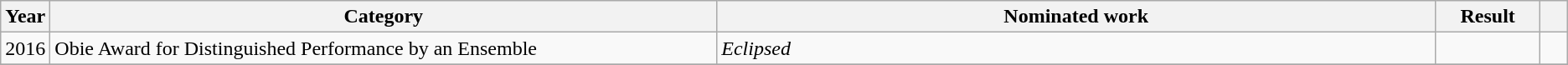<table class=wikitable>
<tr>
<th scope="col" style="width:1em;">Year</th>
<th scope="col" style="width:36em;">Category</th>
<th scope="col" style="width:39em;">Nominated work</th>
<th scope="col" style="width:5em;">Result</th>
<th scope="col" style="width:1em;"></th>
</tr>
<tr>
<td>2016</td>
<td>Obie Award for Distinguished Performance by an Ensemble</td>
<td><em>Eclipsed</em></td>
<td></td>
<td></td>
</tr>
<tr>
</tr>
</table>
